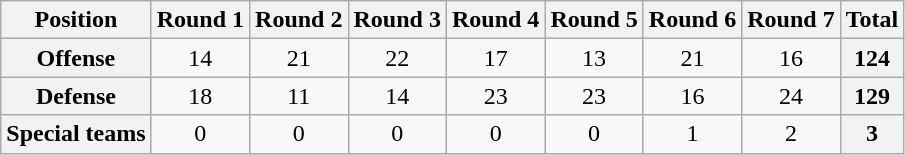<table class="wikitable sortable" style="text-align:center">
<tr Attendance>
<th>Position</th>
<th>Round 1</th>
<th>Round 2</th>
<th>Round 3</th>
<th>Round 4</th>
<th>Round 5</th>
<th>Round 6</th>
<th>Round 7</th>
<th>Total</th>
</tr>
<tr>
<th>Offense</th>
<td>14</td>
<td>21</td>
<td>22</td>
<td>17</td>
<td>13</td>
<td>21</td>
<td>16</td>
<td bgcolor="#F2F2F2" align=center><strong>124</strong></td>
</tr>
<tr>
<th>Defense</th>
<td>18</td>
<td>11</td>
<td>14</td>
<td>23</td>
<td>23</td>
<td>16</td>
<td>24</td>
<td bgcolor="#F2F2F2" align=center><strong>129</strong></td>
</tr>
<tr>
<th>Special teams</th>
<td>0</td>
<td>0</td>
<td>0</td>
<td>0</td>
<td>0</td>
<td>1</td>
<td>2</td>
<td bgcolor="#F2F2F2" align=center><strong>3</strong></td>
</tr>
</table>
